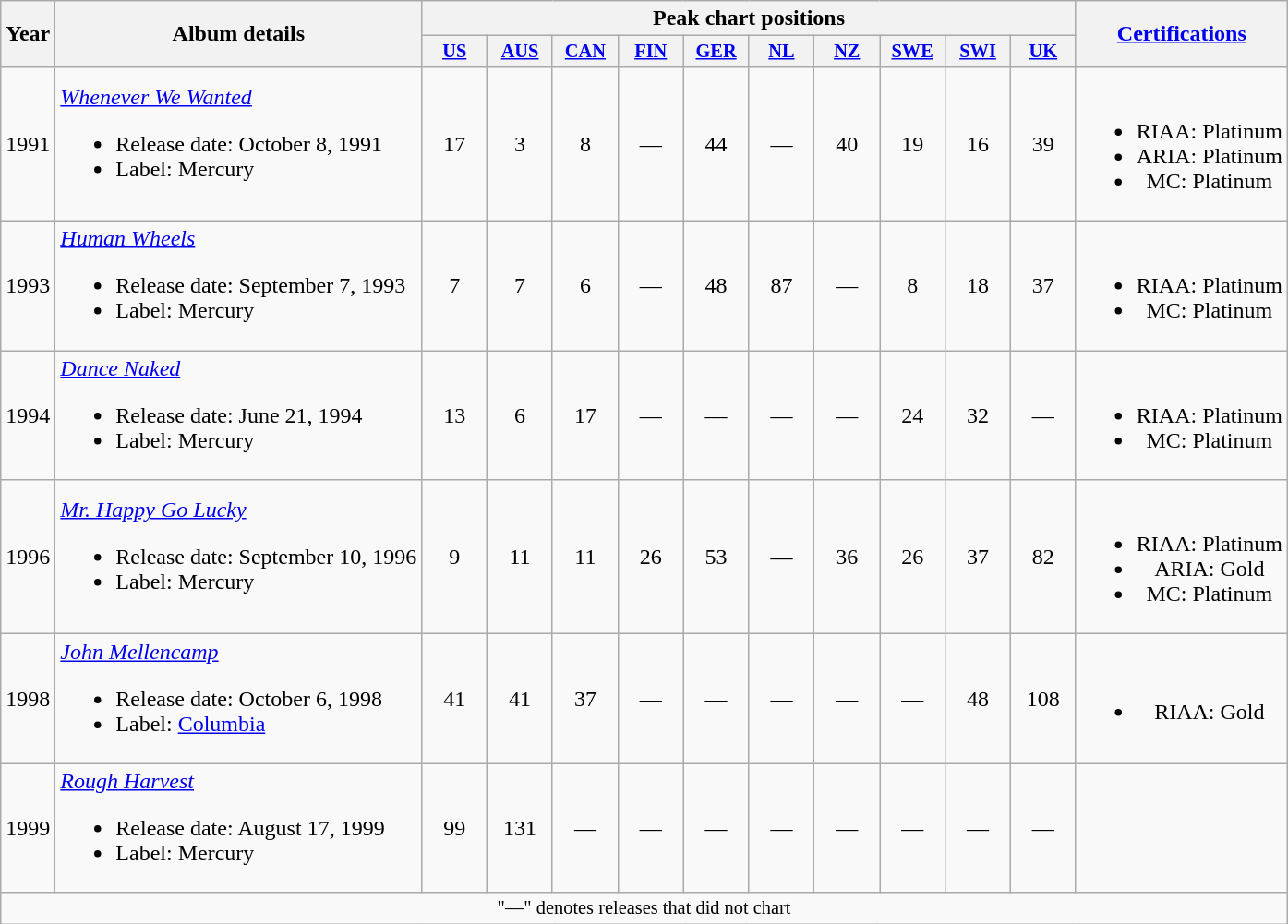<table class="wikitable" style="text-align:center">
<tr>
<th rowspan="2">Year</th>
<th rowspan="2">Album details</th>
<th colspan="10">Peak chart positions</th>
<th rowspan="2"><a href='#'>Certifications</a></th>
</tr>
<tr>
<th style="width:3em;font-size:85%"><a href='#'>US</a><br></th>
<th style="width:3em;font-size:85%"><a href='#'>AUS</a><br></th>
<th style="width:3em;font-size:85%"><a href='#'>CAN</a><br></th>
<th style="width:3em;font-size:85%"><a href='#'>FIN</a><br></th>
<th style="width:3em;font-size:85%"><a href='#'>GER</a><br></th>
<th style="width:3em;font-size:85%"><a href='#'>NL</a><br></th>
<th style="width:3em;font-size:85%"><a href='#'>NZ</a><br></th>
<th style="width:3em;font-size:85%"><a href='#'>SWE</a><br></th>
<th style="width:3em;font-size:85%"><a href='#'>SWI</a><br></th>
<th style="width:3em;font-size:85%"><a href='#'>UK</a><br></th>
</tr>
<tr>
<td>1991</td>
<td align="left"><em><a href='#'>Whenever We Wanted</a></em><br><ul><li>Release date: October 8, 1991</li><li>Label: Mercury</li></ul></td>
<td>17</td>
<td>3</td>
<td>8</td>
<td>—</td>
<td>44</td>
<td>—</td>
<td>40</td>
<td>19</td>
<td>16</td>
<td>39</td>
<td><br><ul><li>RIAA: Platinum</li><li>ARIA: Platinum</li><li>MC: Platinum</li></ul></td>
</tr>
<tr>
<td>1993</td>
<td align="left"><em><a href='#'>Human Wheels</a></em><br><ul><li>Release date: September 7, 1993</li><li>Label: Mercury</li></ul></td>
<td>7</td>
<td>7</td>
<td>6</td>
<td>—</td>
<td>48</td>
<td>87</td>
<td>—</td>
<td>8</td>
<td>18</td>
<td>37</td>
<td><br><ul><li>RIAA: Platinum</li><li>MC: Platinum</li></ul></td>
</tr>
<tr>
<td>1994</td>
<td align="left"><em><a href='#'>Dance Naked</a></em><br><ul><li>Release date: June 21, 1994</li><li>Label: Mercury</li></ul></td>
<td>13</td>
<td>6</td>
<td>17</td>
<td>—</td>
<td>—</td>
<td>—</td>
<td>—</td>
<td>24</td>
<td>32</td>
<td>—</td>
<td><br><ul><li>RIAA: Platinum</li><li>MC: Platinum</li></ul></td>
</tr>
<tr>
<td>1996</td>
<td align="left"><em><a href='#'>Mr. Happy Go Lucky</a></em><br><ul><li>Release date: September 10, 1996</li><li>Label: Mercury</li></ul></td>
<td>9</td>
<td>11</td>
<td>11</td>
<td>26</td>
<td>53</td>
<td>—</td>
<td>36</td>
<td>26</td>
<td>37</td>
<td>82</td>
<td><br><ul><li>RIAA: Platinum</li><li>ARIA: Gold</li><li>MC: Platinum</li></ul></td>
</tr>
<tr>
<td>1998</td>
<td align="left"><em><a href='#'>John Mellencamp</a></em><br><ul><li>Release date: October 6, 1998</li><li>Label: <a href='#'>Columbia</a></li></ul></td>
<td>41</td>
<td>41</td>
<td>37</td>
<td>—</td>
<td>—</td>
<td>—</td>
<td>—</td>
<td>—</td>
<td>48</td>
<td>108</td>
<td><br><ul><li>RIAA: Gold</li></ul></td>
</tr>
<tr>
<td>1999</td>
<td align="left"><em><a href='#'>Rough Harvest</a></em><br><ul><li>Release date: August 17, 1999</li><li>Label: Mercury</li></ul></td>
<td>99</td>
<td>131</td>
<td>—</td>
<td>—</td>
<td>—</td>
<td>—</td>
<td>—</td>
<td>—</td>
<td>—</td>
<td>—</td>
<td></td>
</tr>
<tr>
<td colspan="13" style="font-size:85%">"—" denotes releases that did not chart</td>
</tr>
</table>
